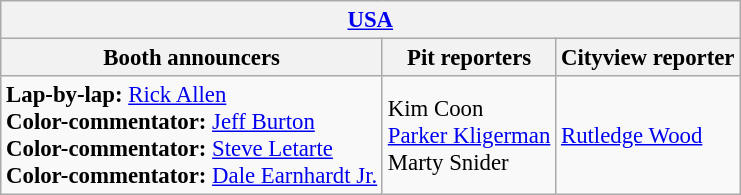<table class="wikitable" style="font-size: 95%">
<tr>
<th colspan="3"><a href='#'>USA</a></th>
</tr>
<tr>
<th>Booth announcers</th>
<th>Pit reporters</th>
<th>Cityview reporter</th>
</tr>
<tr>
<td><strong>Lap-by-lap:</strong> <a href='#'>Rick Allen</a><br><strong>Color-commentator:</strong> <a href='#'>Jeff Burton</a><br><strong>Color-commentator:</strong> <a href='#'>Steve Letarte</a><br><strong>Color-commentator:</strong> <a href='#'>Dale Earnhardt Jr.</a></td>
<td>Kim Coon<br><a href='#'>Parker Kligerman</a><br>Marty Snider</td>
<td><a href='#'>Rutledge Wood</a></td>
</tr>
</table>
